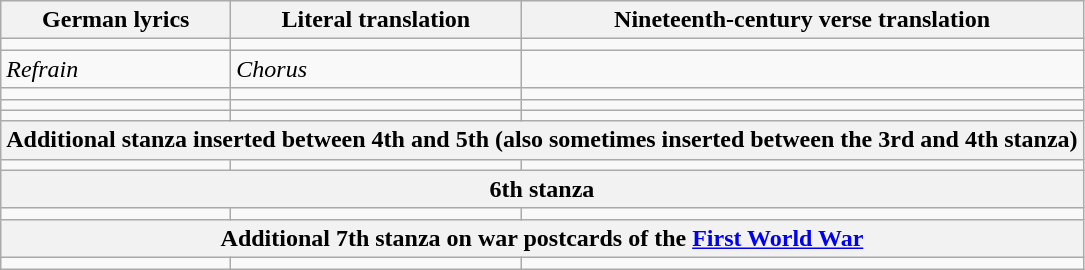<table class="wikitable">
<tr>
<th>German lyrics</th>
<th>Literal translation</th>
<th>Nineteenth-century verse translation</th>
</tr>
<tr>
<td></td>
<td></td>
<td></td>
</tr>
<tr>
<td><em>Refrain</em><br></td>
<td><em>Chorus</em></td>
<td></td>
</tr>
<tr>
<td></td>
<td></td>
<td></td>
</tr>
<tr>
<td></td>
<td></td>
<td></td>
</tr>
<tr>
<td></td>
<td></td>
<td></td>
</tr>
<tr>
<th colspan="4">Additional stanza inserted between 4th and 5th (also sometimes inserted between the 3rd and 4th stanza)</th>
</tr>
<tr>
<td></td>
<td></td>
<td></td>
</tr>
<tr>
<th colspan="4">6th stanza</th>
</tr>
<tr>
<td></td>
<td></td>
<td></td>
</tr>
<tr>
<th colspan="4">Additional 7th stanza on war postcards of the <a href='#'>First World War</a></th>
</tr>
<tr>
<td></td>
<td></td>
<td></td>
</tr>
</table>
